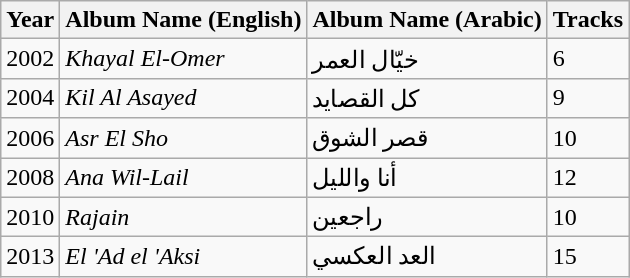<table class="wikitable">
<tr>
<th>Year</th>
<th>Album Name (English)</th>
<th>Album Name (Arabic)</th>
<th>Tracks</th>
</tr>
<tr>
<td>2002</td>
<td><em>Khayal El-Omer</em></td>
<td>خيّال العمر</td>
<td>6</td>
</tr>
<tr>
<td>2004</td>
<td><em>Kil Al Asayed</em></td>
<td>كل القصايد</td>
<td>9</td>
</tr>
<tr>
<td>2006</td>
<td><em>Asr El Sho</em></td>
<td>قصر الشوق</td>
<td>10</td>
</tr>
<tr>
<td>2008</td>
<td><em>Ana Wil-Lail</em></td>
<td>أنا والليل</td>
<td>12</td>
</tr>
<tr>
<td>2010</td>
<td><em>Rajain</em></td>
<td>راجعين</td>
<td>10</td>
</tr>
<tr>
<td>2013</td>
<td><em>El 'Ad el 'Aksi</em></td>
<td>العد العكسي</td>
<td>15</td>
</tr>
</table>
